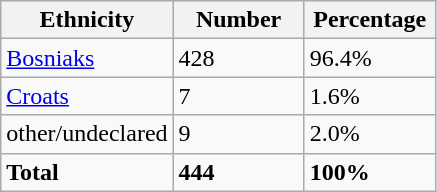<table class="wikitable">
<tr>
<th width="100px">Ethnicity</th>
<th width="80px">Number</th>
<th width="80px">Percentage</th>
</tr>
<tr>
<td><a href='#'>Bosniaks</a></td>
<td>428</td>
<td>96.4%</td>
</tr>
<tr>
<td><a href='#'>Croats</a></td>
<td>7</td>
<td>1.6%</td>
</tr>
<tr>
<td>other/undeclared</td>
<td>9</td>
<td>2.0%</td>
</tr>
<tr>
<td><strong>Total</strong></td>
<td><strong>444</strong></td>
<td><strong>100%</strong></td>
</tr>
</table>
